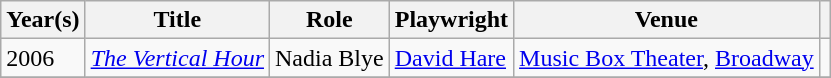<table class="wikitable plainrowheaders">
<tr>
<th scope="col">Year(s)</th>
<th scope="col">Title</th>
<th scope="col">Role</th>
<th scope="col">Playwright</th>
<th scope="col" class="unsortable">Venue</th>
<th scope="col" class="unsortable"></th>
</tr>
<tr>
<td>2006</td>
<td><em><a href='#'>The Vertical Hour</a></em></td>
<td>Nadia Blye</td>
<td><a href='#'>David Hare</a></td>
<td><a href='#'>Music Box Theater</a>, <a href='#'>Broadway</a></td>
<td></td>
</tr>
<tr>
</tr>
</table>
